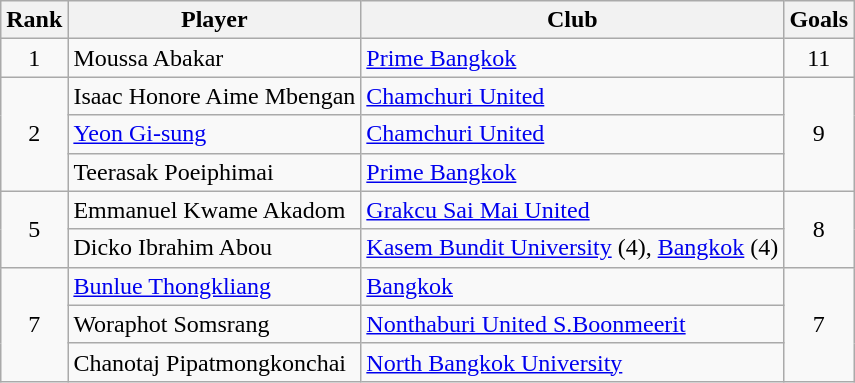<table class="wikitable" style="text-align:center">
<tr>
<th>Rank</th>
<th>Player</th>
<th>Club</th>
<th>Goals</th>
</tr>
<tr>
<td>1</td>
<td align="left"> Moussa Abakar</td>
<td align="left"><a href='#'>Prime Bangkok</a></td>
<td>11</td>
</tr>
<tr>
<td rowspan="3">2</td>
<td align="left"> Isaac Honore Aime Mbengan</td>
<td align="left"><a href='#'>Chamchuri United</a></td>
<td rowspan="3">9</td>
</tr>
<tr>
<td align="left"> <a href='#'>Yeon Gi-sung</a></td>
<td align="left"><a href='#'>Chamchuri United</a></td>
</tr>
<tr>
<td align="left"> Teerasak Poeiphimai</td>
<td align="left"><a href='#'>Prime Bangkok</a></td>
</tr>
<tr>
<td rowspan="2">5</td>
<td align="left"> Emmanuel Kwame Akadom</td>
<td align="left"><a href='#'>Grakcu Sai Mai United</a></td>
<td rowspan="2">8</td>
</tr>
<tr>
<td align="left"> Dicko Ibrahim Abou</td>
<td align="left"><a href='#'>Kasem Bundit University</a> (4), <a href='#'>Bangkok</a> (4)</td>
</tr>
<tr>
<td rowspan="3">7</td>
<td align="left"> <a href='#'>Bunlue Thongkliang</a></td>
<td align="left"><a href='#'>Bangkok</a></td>
<td rowspan="3">7</td>
</tr>
<tr>
<td align="left"> Woraphot Somsrang</td>
<td align="left"><a href='#'>Nonthaburi United S.Boonmeerit</a></td>
</tr>
<tr>
<td align="left"> Chanotaj Pipatmongkonchai</td>
<td align="left"><a href='#'>North Bangkok University</a></td>
</tr>
</table>
